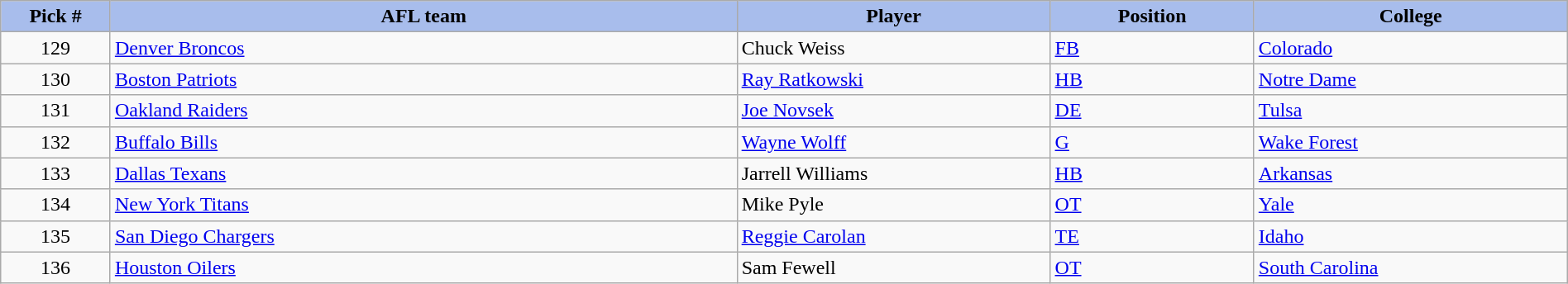<table class="wikitable sortable sortable" style="width: 100%">
<tr>
<th style="background:#A8BDEC;" width=7%>Pick #</th>
<th width=40% style="background:#A8BDEC;">AFL team</th>
<th width=20% style="background:#A8BDEC;">Player</th>
<th width=13% style="background:#A8BDEC;">Position</th>
<th style="background:#A8BDEC;">College</th>
</tr>
<tr>
<td align="center">129</td>
<td><a href='#'>Denver Broncos</a></td>
<td>Chuck Weiss</td>
<td><a href='#'>FB</a></td>
<td><a href='#'>Colorado</a></td>
</tr>
<tr>
<td align="center">130</td>
<td><a href='#'>Boston Patriots</a></td>
<td><a href='#'>Ray Ratkowski</a></td>
<td><a href='#'>HB</a></td>
<td><a href='#'>Notre Dame</a></td>
</tr>
<tr>
<td align="center">131</td>
<td><a href='#'>Oakland Raiders</a></td>
<td><a href='#'>Joe Novsek</a></td>
<td><a href='#'>DE</a></td>
<td><a href='#'>Tulsa</a></td>
</tr>
<tr>
<td align="center">132</td>
<td><a href='#'>Buffalo Bills</a></td>
<td><a href='#'>Wayne Wolff</a></td>
<td><a href='#'>G</a></td>
<td><a href='#'>Wake Forest</a></td>
</tr>
<tr>
<td align="center">133</td>
<td><a href='#'>Dallas Texans</a></td>
<td>Jarrell Williams</td>
<td><a href='#'>HB</a></td>
<td><a href='#'>Arkansas</a></td>
</tr>
<tr>
<td align="center">134</td>
<td><a href='#'>New York Titans</a></td>
<td>Mike Pyle</td>
<td><a href='#'>OT</a></td>
<td><a href='#'>Yale</a></td>
</tr>
<tr>
<td align="center">135</td>
<td><a href='#'>San Diego Chargers</a></td>
<td><a href='#'>Reggie Carolan</a></td>
<td><a href='#'>TE</a></td>
<td><a href='#'>Idaho</a></td>
</tr>
<tr>
<td align="center">136</td>
<td><a href='#'>Houston Oilers</a></td>
<td>Sam Fewell</td>
<td><a href='#'>OT</a></td>
<td><a href='#'>South Carolina</a></td>
</tr>
</table>
